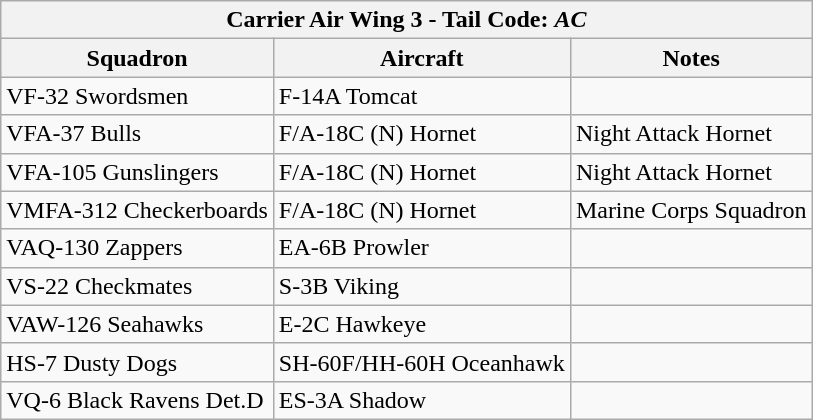<table class="wikitable">
<tr>
<th colspan="3">Carrier Air Wing 3 - Tail Code: <em>AC</em></th>
</tr>
<tr>
<th>Squadron</th>
<th>Aircraft</th>
<th>Notes</th>
</tr>
<tr>
<td>VF-32 Swordsmen</td>
<td>F-14A Tomcat</td>
<td></td>
</tr>
<tr>
<td>VFA-37 Bulls</td>
<td>F/A-18C (N) Hornet</td>
<td>Night Attack Hornet</td>
</tr>
<tr>
<td>VFA-105 Gunslingers</td>
<td>F/A-18C (N) Hornet</td>
<td>Night Attack Hornet</td>
</tr>
<tr>
<td>VMFA-312 Checkerboards</td>
<td>F/A-18C (N) Hornet</td>
<td>Marine Corps Squadron</td>
</tr>
<tr>
<td>VAQ-130 Zappers</td>
<td>EA-6B Prowler</td>
<td></td>
</tr>
<tr>
<td>VS-22 Checkmates</td>
<td>S-3B Viking</td>
<td></td>
</tr>
<tr>
<td>VAW-126 Seahawks</td>
<td>E-2C Hawkeye</td>
<td></td>
</tr>
<tr>
<td>HS-7 Dusty Dogs</td>
<td>SH-60F/HH-60H Oceanhawk</td>
<td></td>
</tr>
<tr>
<td>VQ-6 Black Ravens Det.D</td>
<td>ES-3A Shadow</td>
<td></td>
</tr>
</table>
